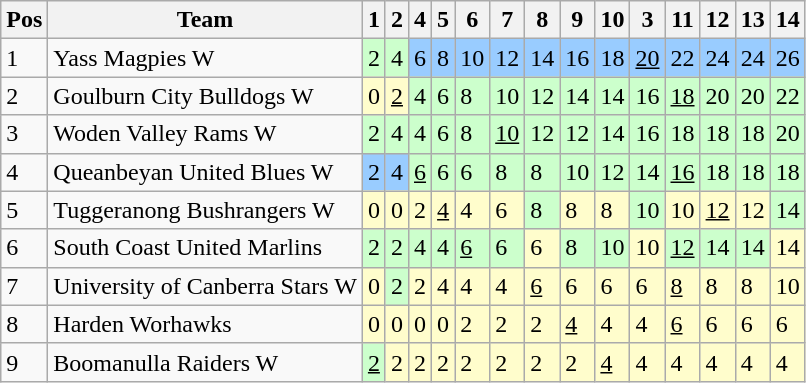<table class="wikitable">
<tr>
<th>Pos</th>
<th>Team</th>
<th>1</th>
<th>2</th>
<th>4</th>
<th>5</th>
<th>6</th>
<th>7</th>
<th>8</th>
<th>9</th>
<th>10</th>
<th>3</th>
<th>11</th>
<th>12</th>
<th>13</th>
<th>14</th>
</tr>
<tr>
<td>1</td>
<td> Yass Magpies W</td>
<td style="background:#ccffcc;">2</td>
<td style="background:#ccffcc;">4</td>
<td style="background:#99ccff;">6</td>
<td style="background:#99ccff;">8</td>
<td style="background:#99ccff;">10</td>
<td style="background:#99ccff;">12</td>
<td style="background:#99ccff;">14</td>
<td style="background:#99ccff;">16</td>
<td style="background:#99ccff;">18</td>
<td style="background:#99ccff;"><u>20</u></td>
<td style="background:#99ccff;">22</td>
<td style="background:#99ccff;">24</td>
<td style="background:#99ccff;">24</td>
<td style="background:#99ccff;">26</td>
</tr>
<tr>
<td>2</td>
<td> Goulburn City Bulldogs W</td>
<td style="background:#fffdcc;">0</td>
<td style="background:#fffdcc;"><u>2</u></td>
<td style="background:#ccffcc;">4</td>
<td style="background:#ccffcc;">6</td>
<td style="background:#ccffcc;">8</td>
<td style="background:#ccffcc;">10</td>
<td style="background:#ccffcc;">12</td>
<td style="background:#ccffcc;">14</td>
<td style="background:#ccffcc;">14</td>
<td style="background:#ccffcc;">16</td>
<td style="background:#ccffcc;"><u>18</u></td>
<td style="background:#ccffcc;">20</td>
<td style="background:#ccffcc;">20</td>
<td style="background:#ccffcc;">22</td>
</tr>
<tr>
<td>3</td>
<td> Woden Valley Rams W</td>
<td style="background:#ccffcc;">2</td>
<td style="background:#ccffcc;">4</td>
<td style="background:#ccffcc;">4</td>
<td style="background:#ccffcc;">6</td>
<td style="background:#ccffcc;">8</td>
<td style="background:#ccffcc;"><u>10</u></td>
<td style="background:#ccffcc;">12</td>
<td style="background:#ccffcc;">12</td>
<td style="background:#ccffcc;">14</td>
<td style="background:#ccffcc;">16</td>
<td style="background:#ccffcc;">18</td>
<td style="background:#ccffcc;">18</td>
<td style="background:#ccffcc;">18</td>
<td style="background:#ccffcc;">20</td>
</tr>
<tr>
<td>4</td>
<td> Queanbeyan United Blues W</td>
<td style="background:#99ccff;">2</td>
<td style="background:#99ccff;">4</td>
<td style="background:#ccffcc;"><u>6</u></td>
<td style="background:#ccffcc;">6</td>
<td style="background:#ccffcc;">6</td>
<td style="background:#ccffcc;">8</td>
<td style="background:#ccffcc;">8</td>
<td style="background:#ccffcc;">10</td>
<td style="background:#ccffcc;">12</td>
<td style="background:#ccffcc;">14</td>
<td style="background:#ccffcc;"><u>16</u></td>
<td style="background:#ccffcc;">18</td>
<td style="background:#ccffcc;">18</td>
<td style="background:#ccffcc;">18</td>
</tr>
<tr>
<td>5</td>
<td> Tuggeranong Bushrangers W</td>
<td style="background:#fffdcc;">0</td>
<td style="background:#fffdcc;">0</td>
<td style="background:#fffdcc;">2</td>
<td style="background:#fffdcc;"><u>4</u></td>
<td style="background:#fffdcc;">4</td>
<td style="background:#fffdcc;">6</td>
<td style="background:#ccffcc;">8</td>
<td style="background:#fffdcc;">8</td>
<td style="background:#fffdcc;">8</td>
<td style="background:#ccffcc;">10</td>
<td style="background:#fffdcc;">10</td>
<td style="background:#fffdcc;"><u>12</u></td>
<td style="background:#fffdcc;">12</td>
<td style="background:#ccffcc;">14</td>
</tr>
<tr>
<td>6</td>
<td> South Coast United Marlins</td>
<td style="background:#ccffcc;">2</td>
<td style="background:#ccffcc;">2</td>
<td style="background:#ccffcc;">4</td>
<td style="background:#ccffcc;">4</td>
<td style="background:#ccffcc;"><u>6</u></td>
<td style="background:#ccffcc;">6</td>
<td style="background:#fffdcc;">6</td>
<td style="background:#ccffcc;">8</td>
<td style="background:#ccffcc;">10</td>
<td style="background:#fffdcc;">10</td>
<td style="background:#ccffcc;"><u>12</u></td>
<td style="background:#ccffcc;">14</td>
<td style="background:#ccffcc;">14</td>
<td style="background:#fffdcc;">14</td>
</tr>
<tr>
<td>7</td>
<td> University of Canberra Stars W</td>
<td style="background:#fffdcc;">0</td>
<td style="background:#ccffcc;">2</td>
<td style="background:#fffdcc;">2</td>
<td style="background:#fffdcc;">4</td>
<td style="background:#fffdcc;">4</td>
<td style="background:#fffdcc;">4</td>
<td style="background:#fffdcc;"><u>6</u></td>
<td style="background:#fffdcc;">6</td>
<td style="background:#fffdcc;">6</td>
<td style="background:#fffdcc;">6</td>
<td style="background:#fffdcc;"><u>8</u></td>
<td style="background:#fffdcc;">8</td>
<td style="background:#fffdcc;">8</td>
<td style="background:#fffdcc;">10</td>
</tr>
<tr>
<td>8</td>
<td> Harden Worhawks</td>
<td style="background:#fffdcc;">0</td>
<td style="background:#fffdcc;">0</td>
<td style="background:#fffdcc;">0</td>
<td style="background:#fffdcc;">0</td>
<td style="background:#fffdcc;">2</td>
<td style="background:#fffdcc;">2</td>
<td style="background:#fffdcc;">2</td>
<td style="background:#fffdcc;"><u>4</u></td>
<td style="background:#fffdcc;">4</td>
<td style="background:#fffdcc;">4</td>
<td style="background:#fffdcc;"><u>6</u></td>
<td style="background:#fffdcc;">6</td>
<td style="background:#fffdcc;">6</td>
<td style="background:#fffdcc;">6</td>
</tr>
<tr>
<td>9</td>
<td> Boomanulla Raiders W</td>
<td style="background:#ccffcc;"><u>2</u></td>
<td style="background:#fffdcc;">2</td>
<td style="background:#fffdcc;">2</td>
<td style="background:#fffdcc;">2</td>
<td style="background:#fffdcc;">2</td>
<td style="background:#fffdcc;">2</td>
<td style="background:#fffdcc;">2</td>
<td style="background:#fffdcc;">2</td>
<td style="background:#fffdcc;"><u>4</u></td>
<td style="background:#fffdcc;">4</td>
<td style="background:#fffdcc;">4</td>
<td style="background:#fffdcc;">4</td>
<td style="background:#fffdcc;">4</td>
<td style="background:#fffdcc;">4</td>
</tr>
</table>
